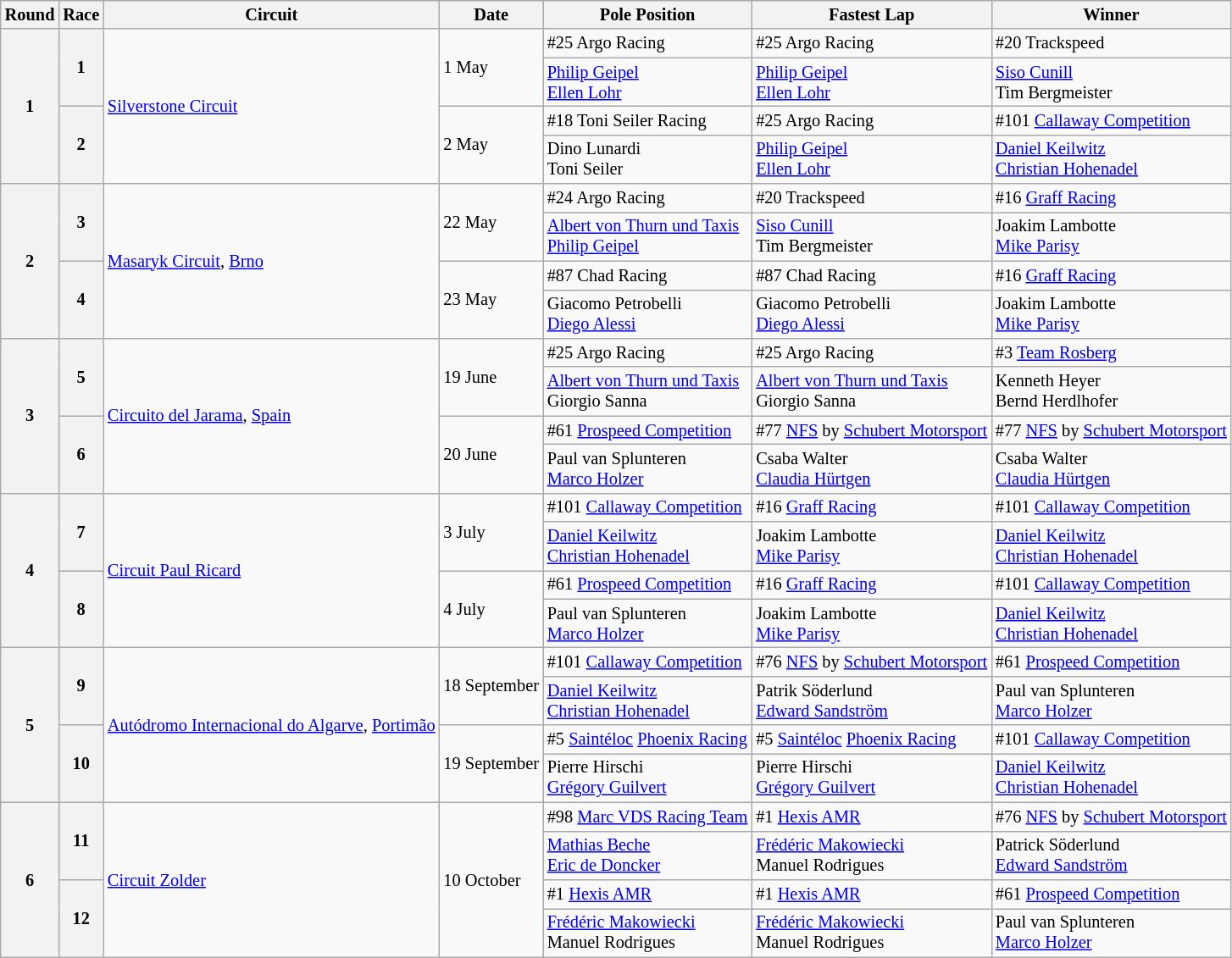<table class="wikitable" style="font-size: 85%;">
<tr>
<th>Round</th>
<th>Race</th>
<th>Circuit</th>
<th>Date</th>
<th>Pole Position</th>
<th>Fastest Lap</th>
<th>Winner</th>
</tr>
<tr>
<th rowspan=4>1</th>
<th rowspan=2>1</th>
<td rowspan=4> <a href='#'>Silverstone Circuit</a></td>
<td rowspan=2>1 May</td>
<td>#25 Argo Racing</td>
<td>#25 Argo Racing</td>
<td>#20 Trackspeed</td>
</tr>
<tr>
<td> <a href='#'>Philip Geipel</a><br> <a href='#'>Ellen Lohr</a></td>
<td> <a href='#'>Philip Geipel</a><br> <a href='#'>Ellen Lohr</a></td>
<td> <a href='#'>Siso Cunill</a><br> Tim Bergmeister</td>
</tr>
<tr>
<th rowspan=2>2</th>
<td rowspan=2>2 May</td>
<td>#18 Toni Seiler Racing</td>
<td>#25 Argo Racing</td>
<td>#101 <a href='#'>Callaway Competition</a></td>
</tr>
<tr>
<td> Dino Lunardi<br> Toni Seiler</td>
<td> <a href='#'>Philip Geipel</a><br> <a href='#'>Ellen Lohr</a></td>
<td> <a href='#'>Daniel Keilwitz</a><br> <a href='#'>Christian Hohenadel</a></td>
</tr>
<tr>
<th rowspan=4>2</th>
<th rowspan=2>3</th>
<td rowspan=4> <a href='#'>Masaryk Circuit</a>, <a href='#'>Brno</a></td>
<td rowspan=2>22 May</td>
<td>#24 Argo Racing</td>
<td>#20 Trackspeed</td>
<td>#16 <a href='#'>Graff Racing</a></td>
</tr>
<tr>
<td> <a href='#'>Albert von Thurn und Taxis</a><br> <a href='#'>Philip Geipel</a></td>
<td> <a href='#'>Siso Cunill</a><br> Tim Bergmeister</td>
<td> Joakim Lambotte<br> <a href='#'>Mike Parisy</a></td>
</tr>
<tr>
<th rowspan=2>4</th>
<td rowspan=2>23 May</td>
<td>#87 Chad Racing</td>
<td>#87 Chad Racing</td>
<td>#16 <a href='#'>Graff Racing</a></td>
</tr>
<tr>
<td> Giacomo Petrobelli<br> <a href='#'>Diego Alessi</a></td>
<td> Giacomo Petrobelli<br> <a href='#'>Diego Alessi</a></td>
<td> Joakim Lambotte<br> <a href='#'>Mike Parisy</a></td>
</tr>
<tr>
<th rowspan=4>3</th>
<th rowspan=2>5</th>
<td rowspan=4> <a href='#'>Circuito del Jarama</a>, <a href='#'>Spain</a></td>
<td rowspan=2>19 June</td>
<td>#25 Argo Racing</td>
<td>#25 Argo Racing</td>
<td>#3 <a href='#'>Team Rosberg</a></td>
</tr>
<tr>
<td> <a href='#'>Albert von Thurn und Taxis</a><br> Giorgio Sanna</td>
<td> <a href='#'>Albert von Thurn und Taxis</a><br> Giorgio Sanna</td>
<td> Kenneth Heyer<br> Bernd Herdlhofer</td>
</tr>
<tr>
<th rowspan=2>6</th>
<td rowspan=2>20 June</td>
<td>#61 <a href='#'>Prospeed Competition</a></td>
<td>#77 <a href='#'>NFS</a> by <a href='#'>Schubert Motorsport</a></td>
<td>#77 <a href='#'>NFS</a> by <a href='#'>Schubert Motorsport</a></td>
</tr>
<tr>
<td> Paul van Splunteren<br> <a href='#'>Marco Holzer</a></td>
<td> Csaba Walter<br> <a href='#'>Claudia Hürtgen</a></td>
<td> Csaba Walter<br> <a href='#'>Claudia Hürtgen</a></td>
</tr>
<tr>
<th rowspan=4>4</th>
<th rowspan=2>7</th>
<td rowspan=4> <a href='#'>Circuit Paul Ricard</a></td>
<td rowspan=2>3 July</td>
<td>#101 <a href='#'>Callaway Competition</a></td>
<td>#16 <a href='#'>Graff Racing</a></td>
<td>#101 <a href='#'>Callaway Competition</a></td>
</tr>
<tr>
<td> <a href='#'>Daniel Keilwitz</a><br> <a href='#'>Christian Hohenadel</a></td>
<td> Joakim Lambotte<br> <a href='#'>Mike Parisy</a></td>
<td> <a href='#'>Daniel Keilwitz</a><br> <a href='#'>Christian Hohenadel</a></td>
</tr>
<tr>
<th rowspan=2>8</th>
<td rowspan=2>4 July</td>
<td>#61 <a href='#'>Prospeed Competition</a></td>
<td>#16 <a href='#'>Graff Racing</a></td>
<td>#101 <a href='#'>Callaway Competition</a></td>
</tr>
<tr>
<td> Paul van Splunteren<br> <a href='#'>Marco Holzer</a></td>
<td> Joakim Lambotte<br> <a href='#'>Mike Parisy</a></td>
<td> <a href='#'>Daniel Keilwitz</a><br> <a href='#'>Christian Hohenadel</a></td>
</tr>
<tr>
<th rowspan=4>5</th>
<th rowspan=2>9</th>
<td rowspan=4> <a href='#'>Autódromo Internacional do Algarve</a>, <a href='#'>Portimão</a></td>
<td rowspan=2>18 September</td>
<td>#101 <a href='#'>Callaway Competition</a></td>
<td>#76 <a href='#'>NFS</a> by <a href='#'>Schubert Motorsport</a></td>
<td>#61 <a href='#'>Prospeed Competition</a></td>
</tr>
<tr>
<td> <a href='#'>Daniel Keilwitz</a><br> <a href='#'>Christian Hohenadel</a></td>
<td> Patrik Söderlund<br> <a href='#'>Edward Sandström</a></td>
<td> Paul van Splunteren<br> <a href='#'>Marco Holzer</a></td>
</tr>
<tr>
<th rowspan=2>10</th>
<td rowspan=2>19 September</td>
<td>#5 <a href='#'>Saintéloc</a> <a href='#'>Phoenix Racing</a></td>
<td>#5 <a href='#'>Saintéloc</a> <a href='#'>Phoenix Racing</a></td>
<td>#101 <a href='#'>Callaway Competition</a></td>
</tr>
<tr>
<td> Pierre Hirschi<br> <a href='#'>Grégory Guilvert</a></td>
<td> Pierre Hirschi<br> <a href='#'>Grégory Guilvert</a></td>
<td> <a href='#'>Daniel Keilwitz</a><br> <a href='#'>Christian Hohenadel</a></td>
</tr>
<tr>
<th rowspan=4>6</th>
<th rowspan=2>11</th>
<td rowspan=4> <a href='#'>Circuit Zolder</a></td>
<td rowspan=4>10 October</td>
<td>#98 <a href='#'>Marc VDS Racing Team</a></td>
<td>#1 <a href='#'>Hexis AMR</a></td>
<td>#76 <a href='#'>NFS</a> by <a href='#'>Schubert Motorsport</a></td>
</tr>
<tr>
<td> <a href='#'>Mathias Beche</a><br> <a href='#'>Eric de Doncker</a></td>
<td> <a href='#'>Frédéric Makowiecki</a><br> Manuel Rodrigues</td>
<td> Patrick Söderlund<br> <a href='#'>Edward Sandström</a></td>
</tr>
<tr>
<th rowspan=2>12</th>
<td>#1 <a href='#'>Hexis AMR</a></td>
<td>#1 <a href='#'>Hexis AMR</a></td>
<td>#61 <a href='#'>Prospeed Competition</a></td>
</tr>
<tr>
<td> <a href='#'>Frédéric Makowiecki</a><br> Manuel Rodrigues</td>
<td> <a href='#'>Frédéric Makowiecki</a><br> Manuel Rodrigues</td>
<td> Paul van Splunteren<br> <a href='#'>Marco Holzer</a></td>
</tr>
</table>
